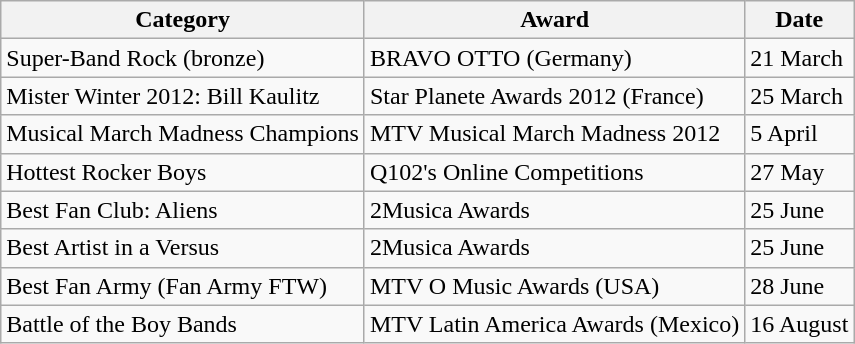<table class="wikitable">
<tr>
<th>Category</th>
<th>Award</th>
<th>Date</th>
</tr>
<tr>
<td>Super-Band Rock (bronze)</td>
<td>BRAVO OTTO (Germany)</td>
<td>21 March</td>
</tr>
<tr>
<td>Mister Winter 2012: Bill Kaulitz</td>
<td>Star Planete Awards 2012 (France)</td>
<td>25 March</td>
</tr>
<tr>
<td>Musical March Madness Champions</td>
<td>MTV Musical March Madness 2012</td>
<td>5 April</td>
</tr>
<tr>
<td>Hottest Rocker Boys</td>
<td>Q102's Online Competitions</td>
<td>27 May</td>
</tr>
<tr>
<td>Best Fan Club: Aliens</td>
<td>2Musica Awards</td>
<td>25 June</td>
</tr>
<tr>
<td>Best Artist in a Versus</td>
<td>2Musica Awards</td>
<td>25 June</td>
</tr>
<tr>
<td>Best Fan Army (Fan Army FTW)</td>
<td>MTV O Music Awards (USA)</td>
<td>28 June</td>
</tr>
<tr>
<td>Battle of the Boy Bands</td>
<td>MTV Latin America Awards (Mexico)</td>
<td>16 August</td>
</tr>
</table>
